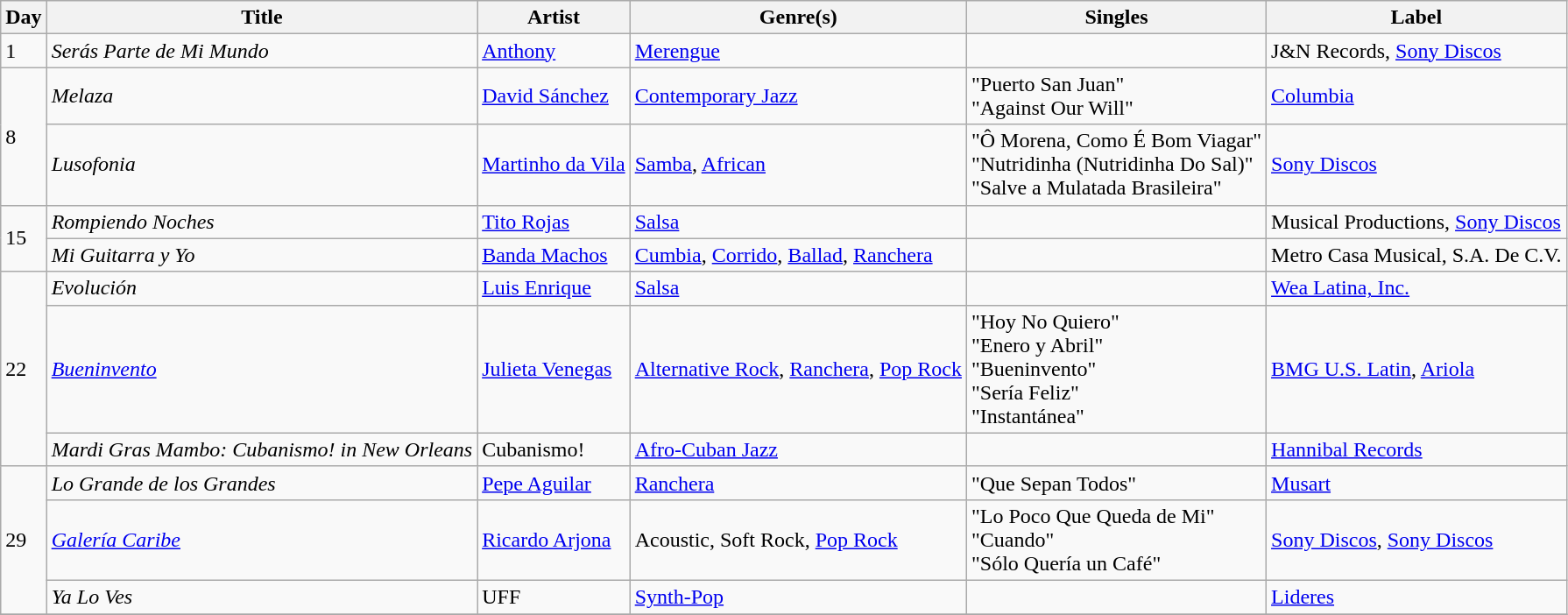<table class="wikitable sortable" style="text-align: left;">
<tr>
<th>Day</th>
<th>Title</th>
<th>Artist</th>
<th>Genre(s)</th>
<th>Singles</th>
<th>Label</th>
</tr>
<tr>
<td>1</td>
<td><em>Serás Parte de Mi Mundo</em></td>
<td><a href='#'>Anthony</a></td>
<td><a href='#'>Merengue</a></td>
<td></td>
<td>J&N Records, <a href='#'>Sony Discos</a></td>
</tr>
<tr>
<td rowspan="2">8</td>
<td><em>Melaza</em></td>
<td><a href='#'>David Sánchez</a></td>
<td><a href='#'>Contemporary Jazz</a></td>
<td>"Puerto San Juan"<br>"Against Our Will"</td>
<td><a href='#'>Columbia</a></td>
</tr>
<tr>
<td><em>Lusofonia</em></td>
<td><a href='#'>Martinho da Vila</a></td>
<td><a href='#'>Samba</a>, <a href='#'>African</a></td>
<td>"Ô Morena, Como É Bom Viagar"<br>"Nutridinha (Nutridinha Do Sal)"<br>"Salve a Mulatada Brasileira"</td>
<td><a href='#'>Sony Discos</a></td>
</tr>
<tr>
<td rowspan="2">15</td>
<td><em>Rompiendo Noches</em></td>
<td><a href='#'>Tito Rojas</a></td>
<td><a href='#'>Salsa</a></td>
<td></td>
<td>Musical Productions, <a href='#'>Sony Discos</a></td>
</tr>
<tr>
<td><em>Mi Guitarra y Yo</em></td>
<td><a href='#'>Banda Machos</a></td>
<td><a href='#'>Cumbia</a>, <a href='#'>Corrido</a>, <a href='#'>Ballad</a>, <a href='#'>Ranchera</a></td>
<td></td>
<td>Metro Casa Musical, S.A. De C.V.</td>
</tr>
<tr>
<td rowspan="3">22</td>
<td><em>Evolución</em></td>
<td><a href='#'>Luis Enrique</a></td>
<td><a href='#'>Salsa</a></td>
<td></td>
<td><a href='#'>Wea Latina, Inc.</a></td>
</tr>
<tr>
<td><em><a href='#'>Bueninvento</a></em></td>
<td><a href='#'>Julieta Venegas</a></td>
<td><a href='#'>Alternative Rock</a>, <a href='#'>Ranchera</a>, <a href='#'>Pop Rock</a></td>
<td>"Hoy No Quiero"<br>"Enero y Abril"<br>"Bueninvento"<br>"Sería Feliz"<br>"Instantánea"</td>
<td><a href='#'>BMG U.S. Latin</a>, <a href='#'>Ariola</a></td>
</tr>
<tr>
<td><em>Mardi Gras Mambo: Cubanismo! in New Orleans</em></td>
<td>Cubanismo!</td>
<td><a href='#'>Afro-Cuban Jazz</a></td>
<td></td>
<td><a href='#'>Hannibal Records</a></td>
</tr>
<tr>
<td rowspan="3">29</td>
<td><em>Lo Grande de los Grandes</em></td>
<td><a href='#'>Pepe Aguilar</a></td>
<td><a href='#'>Ranchera</a></td>
<td>"Que Sepan Todos"</td>
<td><a href='#'>Musart</a></td>
</tr>
<tr>
<td><em><a href='#'>Galería Caribe</a></em></td>
<td><a href='#'>Ricardo Arjona</a></td>
<td>Acoustic, Soft Rock, <a href='#'>Pop Rock</a></td>
<td>"Lo Poco Que Queda de Mi"<br>"Cuando"<br>"Sólo Quería un Café"</td>
<td><a href='#'>Sony Discos</a>, <a href='#'>Sony Discos</a></td>
</tr>
<tr>
<td><em>Ya Lo Ves</em></td>
<td>UFF</td>
<td><a href='#'>Synth-Pop</a></td>
<td></td>
<td><a href='#'>Lideres</a></td>
</tr>
<tr>
</tr>
</table>
